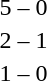<table style="text-align:center">
<tr>
<th width=200></th>
<th width=100></th>
<th width=200></th>
</tr>
<tr>
<td align=right><strong></strong></td>
<td>5 – 0</td>
<td align=left></td>
</tr>
<tr>
<td align=right><strong></strong></td>
<td>2 – 1</td>
<td align=left></td>
</tr>
<tr>
<td align=right><strong></strong></td>
<td>1 – 0</td>
<td align=left></td>
</tr>
</table>
